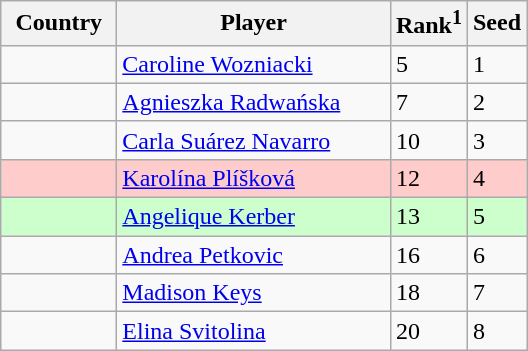<table class="wikitable">
<tr>
<th width="70">Country</th>
<th width="175">Player</th>
<th>Rank<sup>1</sup></th>
<th>Seed</th>
</tr>
<tr>
<td></td>
<td><a href='#'>Caroline Wozniacki</a></td>
<td>5</td>
<td>1</td>
</tr>
<tr>
<td></td>
<td><a href='#'>Agnieszka Radwańska</a></td>
<td>7</td>
<td>2</td>
</tr>
<tr>
<td></td>
<td><a href='#'>Carla Suárez Navarro</a></td>
<td>10</td>
<td>3</td>
</tr>
<tr style="background:#fcc;">
<td></td>
<td><a href='#'>Karolína Plíšková</a></td>
<td>12</td>
<td>4</td>
</tr>
<tr style="background:#cfc;">
<td></td>
<td><a href='#'>Angelique Kerber</a></td>
<td>13</td>
<td>5</td>
</tr>
<tr>
<td></td>
<td><a href='#'>Andrea Petkovic</a></td>
<td>16</td>
<td>6</td>
</tr>
<tr>
<td></td>
<td><a href='#'>Madison Keys</a></td>
<td>18</td>
<td>7</td>
</tr>
<tr>
<td></td>
<td><a href='#'>Elina Svitolina</a></td>
<td>20</td>
<td>8</td>
</tr>
</table>
